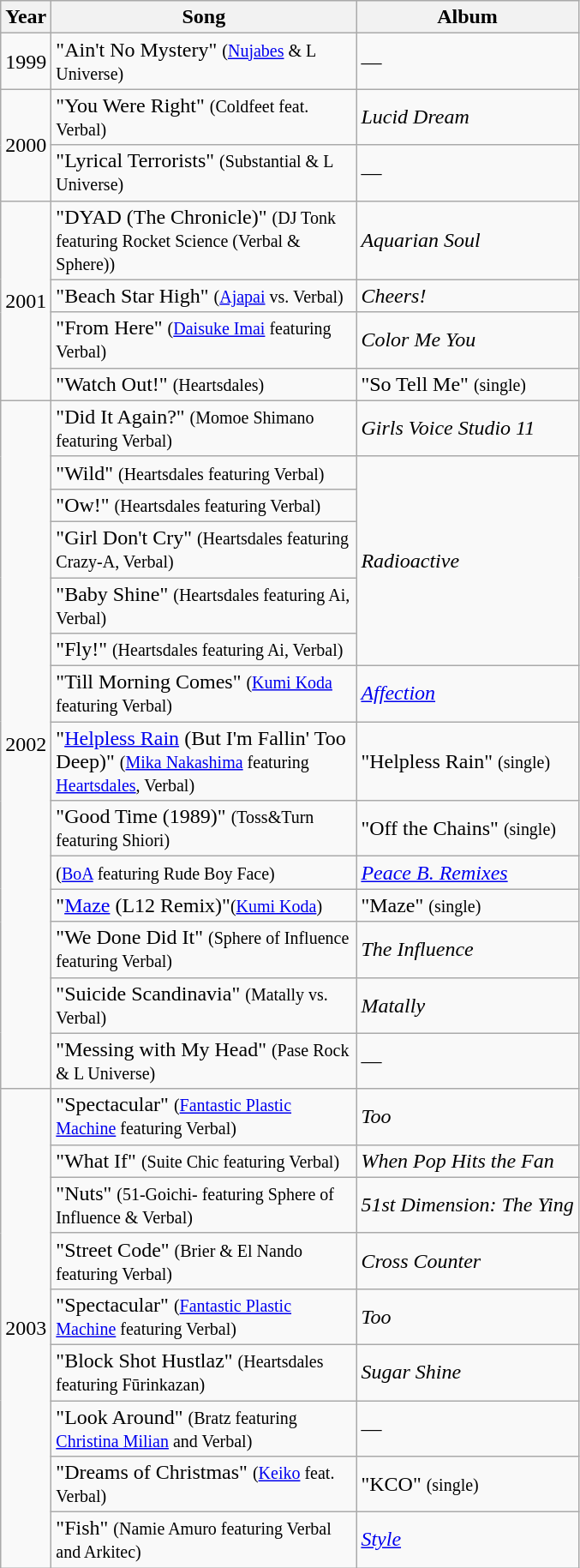<table class="wikitable">
<tr>
<th>Year</th>
<th style="width:230px;">Song</th>
<th>Album</th>
</tr>
<tr>
<td style="text-align:center;" rowspan="1">1999</td>
<td>"Ain't No Mystery" <small>(<a href='#'>Nujabes</a> & L Universe)</small></td>
<td>—</td>
</tr>
<tr>
<td style="text-align:center;" rowspan="2">2000</td>
<td>"You Were Right" <small>(Coldfeet feat. Verbal)</small></td>
<td><em>Lucid Dream</em></td>
</tr>
<tr>
<td>"Lyrical Terrorists" <small>(Substantial & L Universe)</small></td>
<td>—</td>
</tr>
<tr>
<td style="text-align:center;" rowspan="4">2001</td>
<td>"DYAD (The Chronicle)" <small>(DJ Tonk featuring Rocket Science (Verbal & Sphere))</small></td>
<td><em>Aquarian Soul</em></td>
</tr>
<tr>
<td>"Beach Star High" <small>(<a href='#'>Ajapai</a> vs. Verbal)</small></td>
<td><em>Cheers!</em></td>
</tr>
<tr>
<td>"From Here" <small>(<a href='#'>Daisuke Imai</a> featuring Verbal)</small></td>
<td><em>Color Me You</em></td>
</tr>
<tr>
<td>"Watch Out!" <small>(Heartsdales)</small></td>
<td>"So Tell Me" <small>(single)</small></td>
</tr>
<tr>
<td style="text-align:center;" rowspan="14">2002</td>
<td>"Did It Again?" <small>(Momoe Shimano featuring Verbal)</small></td>
<td><em>Girls Voice Studio 11</em> </td>
</tr>
<tr>
<td>"Wild" <small>(Heartsdales featuring Verbal)</small></td>
<td rowspan="5"><em>Radioactive</em></td>
</tr>
<tr>
<td>"Ow!" <small>(Heartsdales featuring Verbal)</small></td>
</tr>
<tr>
<td>"Girl Don't Cry" <small>(Heartsdales featuring Crazy-A, Verbal)</small></td>
</tr>
<tr>
<td>"Baby Shine" <small>(Heartsdales featuring Ai, Verbal)</small></td>
</tr>
<tr>
<td>"Fly!" <small>(Heartsdales featuring Ai, Verbal)</small></td>
</tr>
<tr>
<td>"Till Morning Comes" <small>(<a href='#'>Kumi Koda</a> featuring Verbal)</small></td>
<td><em><a href='#'>Affection</a></em> </td>
</tr>
<tr>
<td>"<a href='#'>Helpless Rain</a> (But I'm Fallin' Too Deep)" <small>(<a href='#'>Mika Nakashima</a> featuring <a href='#'>Heartsdales</a>, Verbal)</small></td>
<td>"Helpless Rain" <small>(single)</small> </td>
</tr>
<tr>
<td>"Good Time (1989)" <small>(Toss&Turn featuring Shiori)</small></td>
<td>"Off the Chains" <small>(single)</small> </td>
</tr>
<tr>
<td> <small>(<a href='#'>BoA</a> featuring Rude Boy Face)</small></td>
<td><em><a href='#'>Peace B. Remixes</a></em> </td>
</tr>
<tr>
<td>"<a href='#'>Maze</a> (L12 Remix)"<small>(<a href='#'>Kumi Koda</a>)</small></td>
<td>"Maze" <small>(single)</small> </td>
</tr>
<tr>
<td>"We Done Did It"  <small>(Sphere of Influence featuring Verbal)</small></td>
<td><em>The Influence</em> </td>
</tr>
<tr>
<td>"Suicide Scandinavia"  <small>(Matally vs. Verbal)</small></td>
<td><em>Matally</em> </td>
</tr>
<tr>
<td>"Messing with My Head"  <small>(Pase Rock & L Universe)</small></td>
<td>—</td>
</tr>
<tr>
<td style="text-align:center;" rowspan="9">2003</td>
<td>"Spectacular" <small>(<a href='#'>Fantastic Plastic Machine</a> featuring Verbal)</small></td>
<td><em>Too</em> </td>
</tr>
<tr>
<td>"What If" <small>(Suite Chic featuring Verbal)</small></td>
<td><em>When Pop Hits the Fan</em> </td>
</tr>
<tr>
<td>"Nuts" <small>(51-Goichi- featuring Sphere of Influence & Verbal)</small></td>
<td><em>51st Dimension: The Ying</em> </td>
</tr>
<tr>
<td>"Street Code" <small>(Brier & El Nando featuring Verbal)</small></td>
<td><em>Cross Counter</em> </td>
</tr>
<tr>
<td>"Spectacular" <small>(<a href='#'>Fantastic Plastic Machine</a> featuring Verbal)</small></td>
<td><em>Too</em> </td>
</tr>
<tr>
<td>"Block Shot Hustlaz" <small>(Heartsdales featuring Fūrinkazan)</small></td>
<td><em>Sugar Shine</em> </td>
</tr>
<tr>
<td>"Look Around" <small>(Bratz featuring <a href='#'>Christina Milian</a> and Verbal)</small></td>
<td>—</td>
</tr>
<tr>
<td>"Dreams of Christmas" <small>(<a href='#'>Keiko</a> feat. Verbal)</small></td>
<td>"KCO" <small>(single)</small> </td>
</tr>
<tr>
<td>"Fish" <small>(Namie Amuro featuring Verbal and Arkitec)</small></td>
<td><em><a href='#'>Style</a></em> </td>
</tr>
</table>
